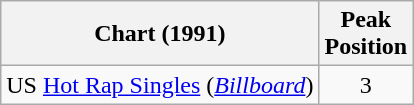<table class="wikitable">
<tr>
<th>Chart (1991)</th>
<th>Peak<br>Position</th>
</tr>
<tr>
<td>US <a href='#'>Hot Rap Singles</a> (<a href='#'><em>Billboard</em></a>)</td>
<td align="center">3</td>
</tr>
</table>
